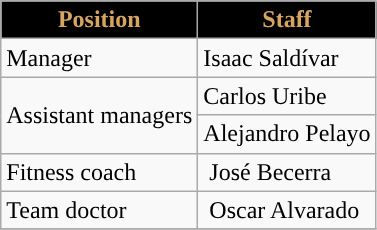<table class="wikitable">
<tr>
<th style=background-color:black;color:#d8a561>Position</th>
<th style=background-color:black;color:#d8a561>Staff</th>
</tr>
<tr>
<td>Manager</td>
<td> Isaac Saldívar</td>
</tr>
<tr>
<td rowspan=2>Assistant managers</td>
<td> Carlos Uribe</td>
</tr>
<tr>
<td> Alejandro Pelayo</td>
</tr>
<tr>
<td>Fitness coach</td>
<td> José Becerra</td>
</tr>
<tr>
<td>Team doctor</td>
<td> Oscar Alvarado</td>
</tr>
<tr>
</tr>
</table>
